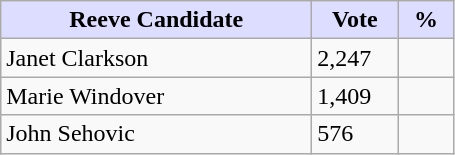<table class="wikitable">
<tr>
<th style="background:#ddf; width:200px;">Reeve Candidate </th>
<th style="background:#ddf; width:50px;">Vote</th>
<th style="background:#ddf; width:30px;">%</th>
</tr>
<tr>
<td>Janet Clarkson</td>
<td>2,247</td>
<td></td>
</tr>
<tr>
<td>Marie Windover</td>
<td>1,409</td>
<td></td>
</tr>
<tr>
<td>John Sehovic</td>
<td>576</td>
<td></td>
</tr>
</table>
